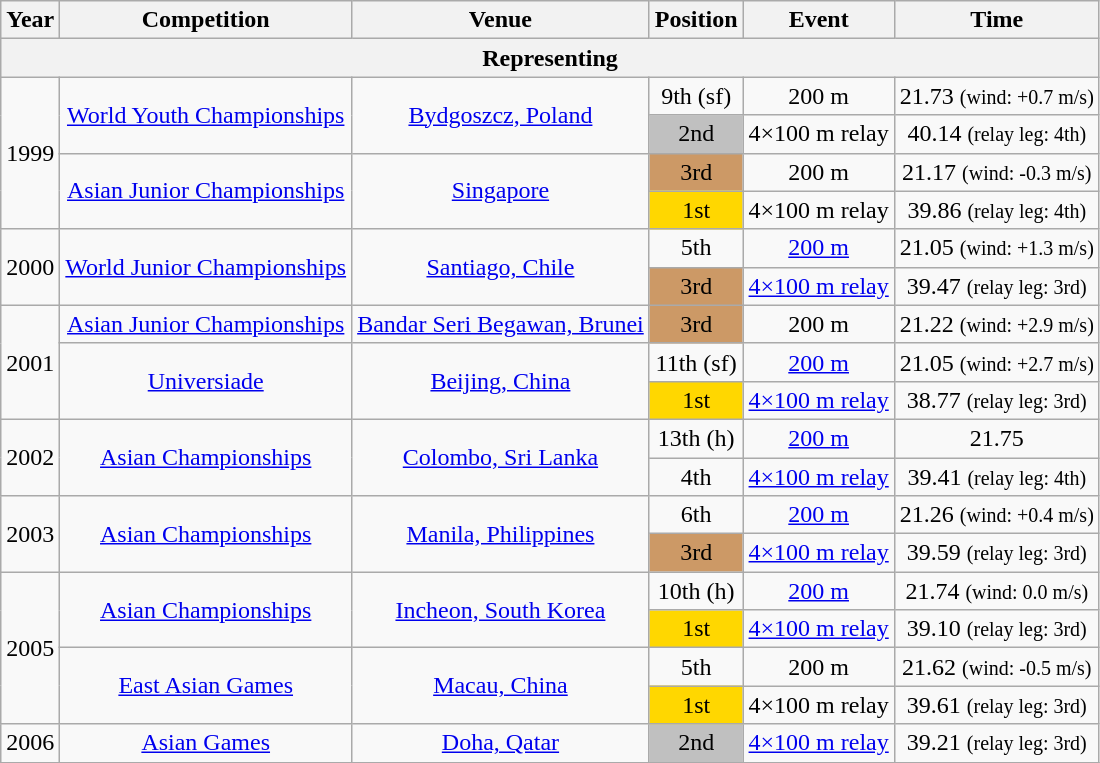<table class="wikitable sortable" style=text-align:center>
<tr>
<th>Year</th>
<th>Competition</th>
<th>Venue</th>
<th>Position</th>
<th>Event</th>
<th>Time</th>
</tr>
<tr>
<th colspan="6">Representing </th>
</tr>
<tr>
<td rowspan=4>1999</td>
<td rowspan=2><a href='#'>World Youth Championships</a></td>
<td rowspan=2><a href='#'>Bydgoszcz, Poland</a></td>
<td>9th (sf)</td>
<td>200 m</td>
<td>21.73 <small>(wind: +0.7 m/s)</small></td>
</tr>
<tr>
<td bgcolor="silver">2nd</td>
<td>4×100 m relay</td>
<td>40.14 <small>(relay leg: 4th)</small></td>
</tr>
<tr>
<td rowspan=2><a href='#'>Asian Junior Championships</a></td>
<td rowspan=2><a href='#'>Singapore</a></td>
<td bgcolor="cc9966">3rd</td>
<td>200 m</td>
<td>21.17 <small>(wind: -0.3 m/s)</small></td>
</tr>
<tr>
<td bgcolor="gold">1st</td>
<td>4×100 m relay</td>
<td>39.86 <small>(relay leg: 4th)</small></td>
</tr>
<tr>
<td rowspan=2>2000</td>
<td rowspan=2><a href='#'>World Junior Championships</a></td>
<td rowspan=2><a href='#'>Santiago, Chile</a></td>
<td>5th</td>
<td><a href='#'>200 m</a></td>
<td>21.05 <small>(wind: +1.3 m/s)</small></td>
</tr>
<tr>
<td bgcolor="cc9966">3rd</td>
<td><a href='#'>4×100 m relay</a></td>
<td>39.47 <small>(relay leg: 3rd)</small> </td>
</tr>
<tr>
<td rowspan=3>2001</td>
<td><a href='#'>Asian Junior Championships</a></td>
<td><a href='#'>Bandar Seri Begawan, Brunei</a></td>
<td bgcolor="cc9966">3rd</td>
<td>200 m</td>
<td>21.22 <small>(wind: +2.9 m/s)</small></td>
</tr>
<tr>
<td rowspan=2><a href='#'>Universiade</a></td>
<td rowspan=2><a href='#'>Beijing, China</a></td>
<td>11th (sf)</td>
<td><a href='#'>200 m</a></td>
<td>21.05 <small>(wind: +2.7 m/s)</small></td>
</tr>
<tr>
<td bgcolor="gold">1st</td>
<td><a href='#'>4×100 m relay</a></td>
<td>38.77 <small>(relay leg: 3rd)</small></td>
</tr>
<tr>
<td rowspan=2>2002</td>
<td rowspan=2><a href='#'>Asian Championships</a></td>
<td rowspan=2><a href='#'>Colombo, Sri Lanka</a></td>
<td>13th (h)</td>
<td><a href='#'>200 m</a></td>
<td>21.75</td>
</tr>
<tr>
<td>4th</td>
<td><a href='#'>4×100 m relay</a></td>
<td>39.41 <small>(relay leg: 4th)</small></td>
</tr>
<tr>
<td rowspan=2>2003</td>
<td rowspan=2><a href='#'>Asian Championships</a></td>
<td rowspan=2><a href='#'>Manila, Philippines</a></td>
<td>6th</td>
<td><a href='#'>200 m</a></td>
<td>21.26 <small>(wind: +0.4 m/s)</small></td>
</tr>
<tr>
<td bgcolor="cc9966">3rd</td>
<td><a href='#'>4×100 m relay</a></td>
<td>39.59 <small>(relay leg: 3rd)</small></td>
</tr>
<tr>
<td rowspan=4>2005</td>
<td rowspan=2><a href='#'>Asian Championships</a></td>
<td rowspan=2><a href='#'>Incheon, South Korea</a></td>
<td>10th (h)</td>
<td><a href='#'>200 m</a></td>
<td>21.74 <small>(wind: 0.0 m/s)</small></td>
</tr>
<tr>
<td bgcolor="gold">1st</td>
<td><a href='#'>4×100 m relay</a></td>
<td>39.10 <small>(relay leg: 3rd)</small></td>
</tr>
<tr>
<td rowspan=2><a href='#'>East Asian Games</a></td>
<td rowspan=2><a href='#'>Macau, China</a></td>
<td>5th</td>
<td>200 m</td>
<td>21.62 <small>(wind: -0.5 m/s)</small></td>
</tr>
<tr>
<td bgcolor="gold">1st</td>
<td>4×100 m relay</td>
<td>39.61 <small>(relay leg: 3rd)</small></td>
</tr>
<tr>
<td>2006</td>
<td><a href='#'>Asian Games</a></td>
<td><a href='#'>Doha, Qatar</a></td>
<td bgcolor="silver">2nd</td>
<td><a href='#'>4×100 m relay</a></td>
<td>39.21 <small>(relay leg: 3rd)</small></td>
</tr>
<tr>
</tr>
</table>
